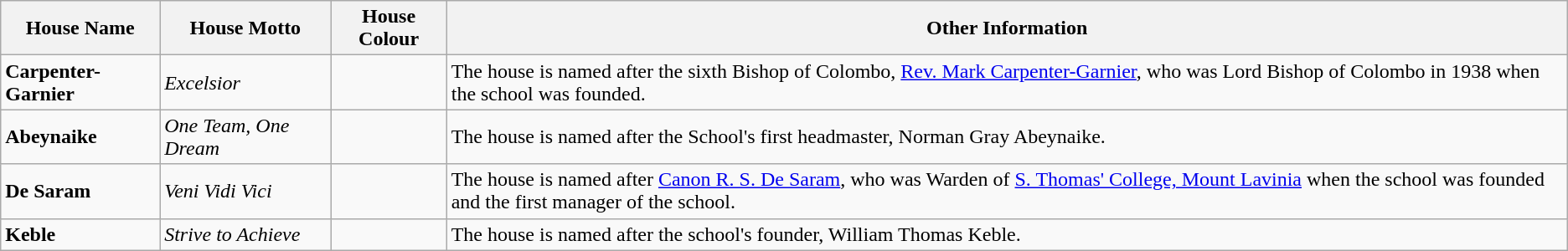<table class="wikitable">
<tr>
<th>House Name</th>
<th>House Motto</th>
<th>House Colour</th>
<th>Other Information</th>
</tr>
<tr>
<td><strong>Carpenter-Garnier</strong></td>
<td><em>Excelsior</em></td>
<td></td>
<td>The house is named after the sixth Bishop of Colombo, <a href='#'>Rev. Mark Carpenter-Garnier</a>, who was Lord Bishop of Colombo in 1938 when the school was founded.</td>
</tr>
<tr>
<td><strong>Abeynaike</strong></td>
<td><em>One Team, One Dream</em></td>
<td></td>
<td>The house is named after the School's first headmaster, Norman Gray Abeynaike.</td>
</tr>
<tr>
<td><strong>De Saram</strong></td>
<td><em>Veni Vidi Vici</em></td>
<td></td>
<td>The house is named after <a href='#'>Canon R. S. De Saram</a>, who was Warden of <a href='#'>S. Thomas' College, Mount Lavinia</a> when the school was founded and the first manager of the school.</td>
</tr>
<tr>
<td><strong>Keble</strong></td>
<td><em>Strive to Achieve</em></td>
<td></td>
<td>The house is named after the school's founder, William Thomas Keble.</td>
</tr>
</table>
